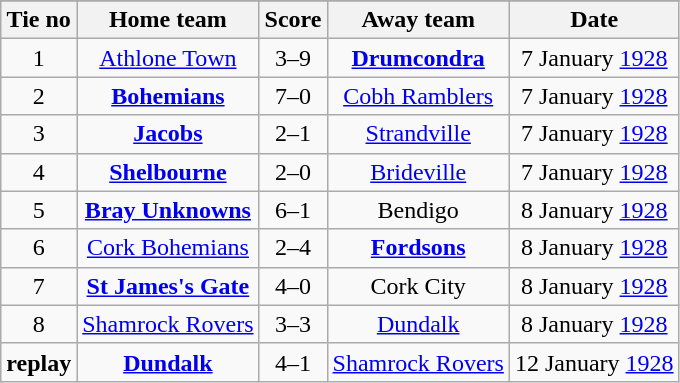<table class="wikitable" style="text-align: center">
<tr>
</tr>
<tr>
<th>Tie no</th>
<th>Home team</th>
<th>Score</th>
<th>Away team</th>
<th>Date</th>
</tr>
<tr>
<td>1</td>
<td><a href='#'>Athlone Town</a></td>
<td>3–9</td>
<td><strong><a href='#'>Drumcondra</a></strong></td>
<td>7 January <a href='#'>1928</a></td>
</tr>
<tr>
<td>2</td>
<td><strong><a href='#'>Bohemians</a></strong></td>
<td>7–0</td>
<td><a href='#'>Cobh Ramblers</a></td>
<td>7 January <a href='#'>1928</a></td>
</tr>
<tr>
<td>3</td>
<td><strong><a href='#'>Jacobs</a></strong></td>
<td>2–1</td>
<td><a href='#'>Strandville</a></td>
<td>7 January <a href='#'>1928</a></td>
</tr>
<tr>
<td>4</td>
<td><strong><a href='#'>Shelbourne</a></strong></td>
<td>2–0</td>
<td><a href='#'>Brideville</a></td>
<td>7 January <a href='#'>1928</a></td>
</tr>
<tr>
<td>5</td>
<td><strong><a href='#'>Bray Unknowns</a></strong></td>
<td>6–1</td>
<td>Bendigo</td>
<td>8 January <a href='#'>1928</a></td>
</tr>
<tr>
<td>6</td>
<td><a href='#'>Cork Bohemians</a></td>
<td>2–4</td>
<td><strong><a href='#'>Fordsons</a></strong></td>
<td>8 January <a href='#'>1928</a></td>
</tr>
<tr>
<td>7</td>
<td><strong><a href='#'>St James's Gate</a></strong></td>
<td>4–0</td>
<td>Cork City</td>
<td>8 January <a href='#'>1928</a></td>
</tr>
<tr>
<td>8</td>
<td><a href='#'>Shamrock Rovers</a></td>
<td>3–3</td>
<td><a href='#'>Dundalk</a></td>
<td>8 January <a href='#'>1928</a></td>
</tr>
<tr>
<td><strong>replay</strong></td>
<td><strong><a href='#'>Dundalk</a></strong></td>
<td>4–1</td>
<td><a href='#'>Shamrock Rovers</a></td>
<td>12 January <a href='#'>1928</a></td>
</tr>
</table>
